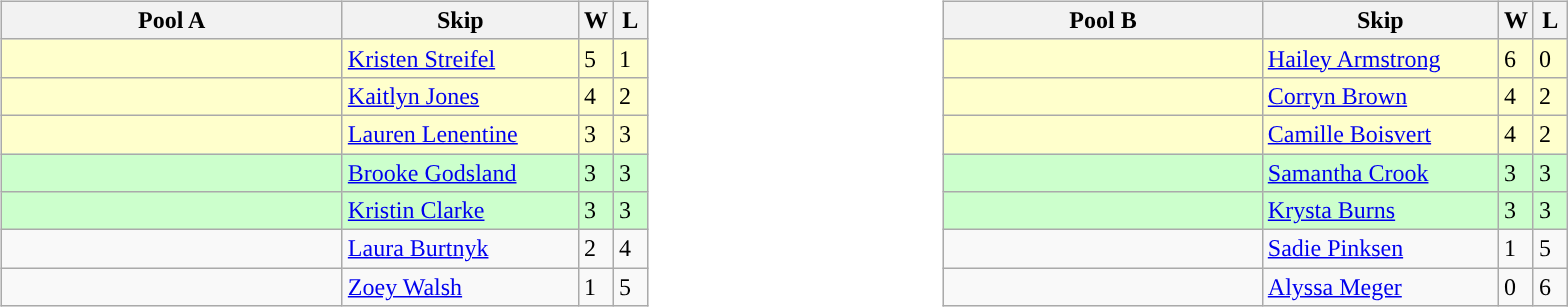<table>
<tr>
<td valign=top width=10%><br><table class="wikitable">
<tr>
<th width=220>Pool A</th>
<th width=150>Skip</th>
<th width=15>W</th>
<th width=15>L</th>
</tr>
<tr style="background:#ffffcc;">
<td></td>
<td><a href='#'>Kristen Streifel</a></td>
<td>5</td>
<td>1</td>
</tr>
<tr style="background:#ffffcc;">
<td></td>
<td><a href='#'>Kaitlyn Jones</a></td>
<td>4</td>
<td>2</td>
</tr>
<tr style="background:#ffffcc;">
<td></td>
<td><a href='#'>Lauren Lenentine</a></td>
<td>3</td>
<td>3</td>
</tr>
<tr style="background:#ccffcc;">
<td></td>
<td><a href='#'>Brooke Godsland</a></td>
<td>3</td>
<td>3</td>
</tr>
<tr style="background:#ccffcc;">
<td></td>
<td><a href='#'>Kristin Clarke</a></td>
<td>3</td>
<td>3</td>
</tr>
<tr>
<td></td>
<td><a href='#'>Laura Burtnyk</a></td>
<td>2</td>
<td>4</td>
</tr>
<tr>
<td></td>
<td><a href='#'>Zoey Walsh</a></td>
<td>1</td>
<td>5</td>
</tr>
</table>
</td>
<td valign=top width=10%><br><table class="wikitable">
<tr>
<th width=205>Pool B</th>
<th width=150>Skip</th>
<th width=15>W</th>
<th width=15>L</th>
</tr>
<tr style="background:#ffffcc;">
<td></td>
<td><a href='#'>Hailey Armstrong</a></td>
<td>6</td>
<td>0</td>
</tr>
<tr style="background:#ffffcc;">
<td></td>
<td><a href='#'>Corryn Brown</a></td>
<td>4</td>
<td>2</td>
</tr>
<tr style="background:#ffffcc;">
<td></td>
<td><a href='#'>Camille Boisvert</a></td>
<td>4</td>
<td>2</td>
</tr>
<tr style="background:#ccffcc;">
<td></td>
<td><a href='#'>Samantha Crook</a></td>
<td>3</td>
<td>3</td>
</tr>
<tr style="background:#ccffcc;">
<td></td>
<td><a href='#'>Krysta Burns</a></td>
<td>3</td>
<td>3</td>
</tr>
<tr>
<td></td>
<td><a href='#'>Sadie Pinksen</a></td>
<td>1</td>
<td>5</td>
</tr>
<tr>
<td></td>
<td><a href='#'>Alyssa Meger</a></td>
<td>0</td>
<td>6</td>
</tr>
</table>
</td>
</tr>
</table>
